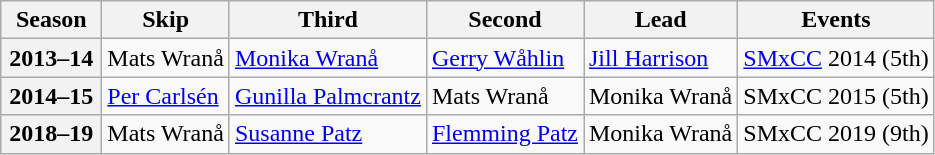<table class="wikitable">
<tr>
<th scope="col" width=60>Season</th>
<th scope="col">Skip</th>
<th scope="col">Third</th>
<th scope="col">Second</th>
<th scope="col">Lead</th>
<th scope="col">Events</th>
</tr>
<tr>
<th scope="row">2013–14</th>
<td>Mats Wranå</td>
<td><a href='#'>Monika Wranå</a></td>
<td><a href='#'>Gerry Wåhlin</a></td>
<td><a href='#'>Jill Harrison</a></td>
<td><a href='#'>SMxCC</a> 2014 (5th)</td>
</tr>
<tr>
<th scope="row">2014–15</th>
<td><a href='#'>Per Carlsén</a></td>
<td><a href='#'>Gunilla Palmcrantz</a></td>
<td>Mats Wranå</td>
<td>Monika Wranå</td>
<td>SMxCC 2015 (5th)</td>
</tr>
<tr>
<th scope="row">2018–19</th>
<td>Mats Wranå</td>
<td><a href='#'>Susanne Patz</a></td>
<td><a href='#'>Flemming Patz</a></td>
<td>Monika Wranå</td>
<td>SMxCC 2019 (9th)</td>
</tr>
</table>
